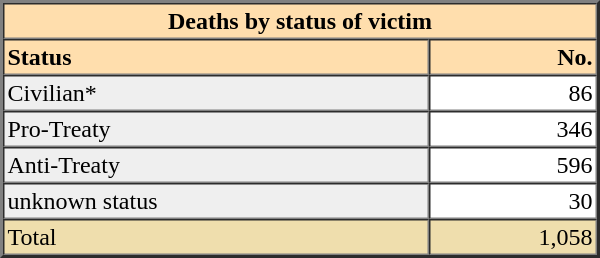<table border="2" cellpadding="2" cellspacing="0" style="width:400px;">
<tr>
<th colspan="2"  style="background:#ffdead; text-align:center;">Deaths by status of victim</th>
</tr>
<tr>
<th style="background:#ffdead; text-align:left;">Status</th>
<th style="background:#ffdead; text-align:right;">No.</th>
</tr>
<tr>
<td style="background:#efefef; text-align:left;">Civilian*</td>
<td style="text-align:right;">86</td>
</tr>
<tr>
<td style="background:#efefef; text-align:left;">Pro-Treaty</td>
<td style="text-align:right;">346</td>
</tr>
<tr>
<td style="background:#efefef; text-align:left;">Anti-Treaty</td>
<td style="text-align:right;">596</td>
</tr>
<tr>
<td style="background:#efefef; text-align:left;">unknown status</td>
<td style="text-align:right;">30</td>
</tr>
<tr style="background:#efdead;">
<td style="text-align:left;">Total</td>
<td style="background:#efdead; text-align:right;">1,058</td>
</tr>
</table>
